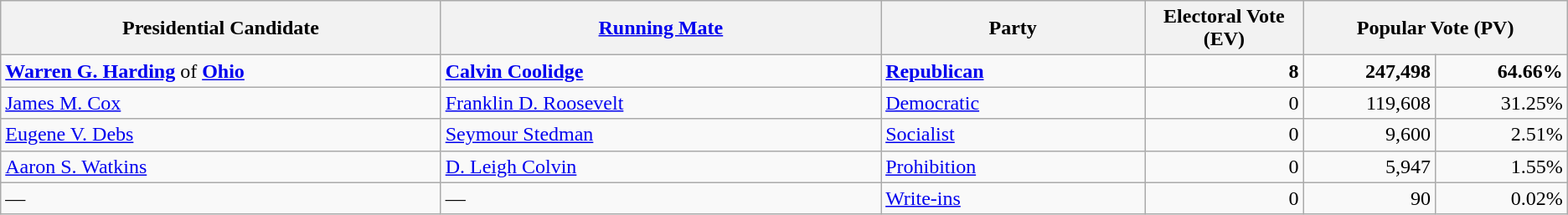<table class="wikitable">
<tr>
<th width="25%">Presidential Candidate</th>
<th width="25%"><a href='#'>Running Mate</a></th>
<th width="15%">Party</th>
<th width="9%">Electoral Vote (EV)</th>
<th colspan="2" width="15%">Popular Vote (PV)</th>
</tr>
<tr>
<td><strong><a href='#'>Warren G. Harding</a></strong> of <strong><a href='#'>Ohio</a></strong></td>
<td><strong><a href='#'>Calvin Coolidge</a></strong></td>
<td><strong><a href='#'>Republican</a></strong></td>
<td align="right"><strong>8</strong></td>
<td align="right"><strong>247,498</strong></td>
<td align="right"><strong>64.66%</strong></td>
</tr>
<tr>
<td><a href='#'>James M. Cox</a></td>
<td><a href='#'>Franklin D. Roosevelt</a></td>
<td><a href='#'>Democratic</a></td>
<td align="right">0</td>
<td align="right">119,608</td>
<td align="right">31.25%</td>
</tr>
<tr>
<td><a href='#'>Eugene V. Debs</a></td>
<td><a href='#'>Seymour Stedman</a></td>
<td><a href='#'>Socialist</a></td>
<td align="right">0</td>
<td align="right">9,600</td>
<td align="right">2.51%</td>
</tr>
<tr>
<td><a href='#'>Aaron S. Watkins</a></td>
<td><a href='#'>D. Leigh Colvin</a></td>
<td><a href='#'>Prohibition</a></td>
<td align="right">0</td>
<td align="right">5,947</td>
<td align="right">1.55%</td>
</tr>
<tr>
<td>—</td>
<td>—</td>
<td><a href='#'>Write-ins</a></td>
<td align="right">0</td>
<td align="right">90</td>
<td align="right">0.02%</td>
</tr>
</table>
